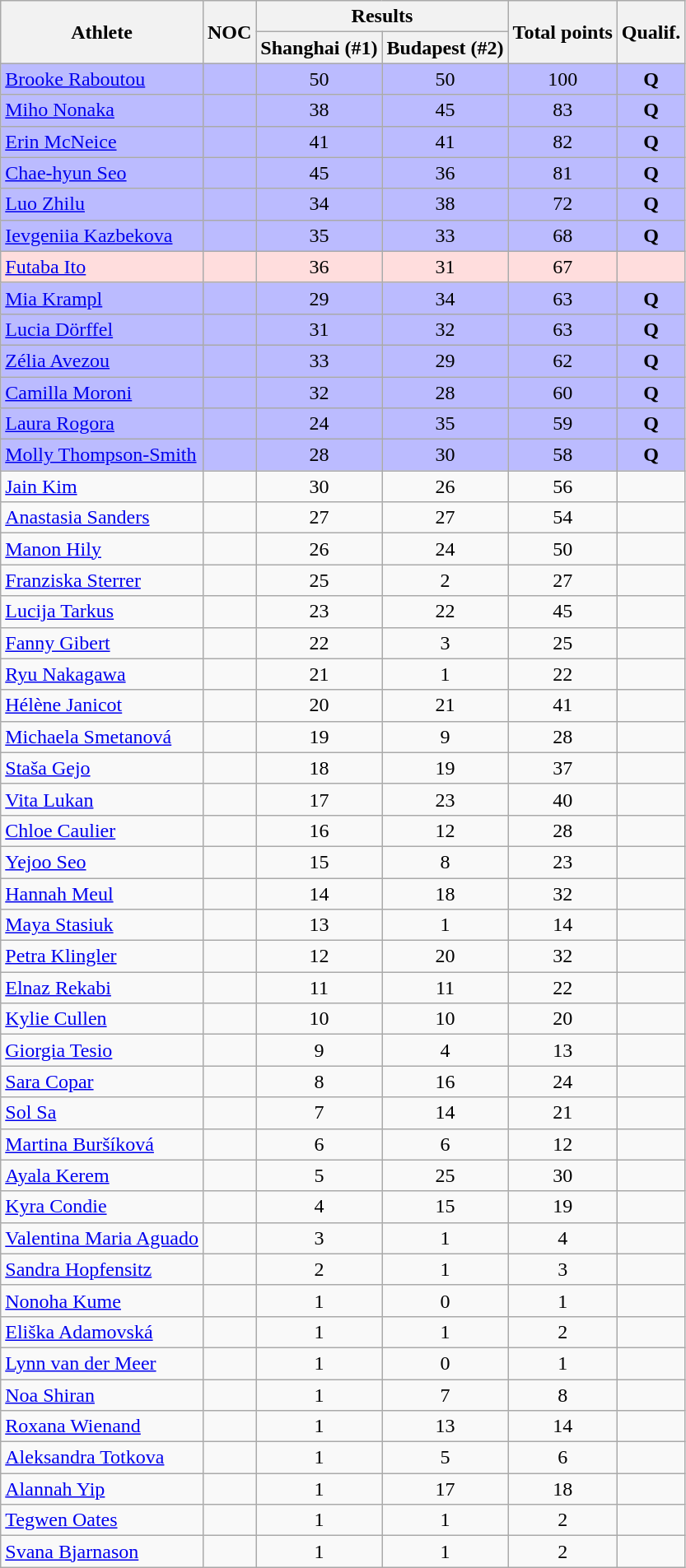<table class="wikitable sortable" style="text-align:center;">
<tr>
<th rowspan="2">Athlete</th>
<th rowspan="2">NOC</th>
<th colspan="2">Results</th>
<th rowspan="2">Total points</th>
<th rowspan="2">Qualif.</th>
</tr>
<tr>
<th>Shanghai (#1)</th>
<th>Budapest (#2)</th>
</tr>
<tr bgcolor=bbbbff>
<td style="text-align:left;"><a href='#'>Brooke Raboutou</a></td>
<td align=left></td>
<td>50</td>
<td>50</td>
<td>100</td>
<td><strong>Q</strong></td>
</tr>
<tr bgcolor=bbbbff>
<td style="text-align:left;"><a href='#'>Miho Nonaka</a></td>
<td align=left></td>
<td>38</td>
<td>45</td>
<td>83</td>
<td><strong>Q</strong></td>
</tr>
<tr bgcolor=bbbbff>
<td style="text-align:left;"><a href='#'>Erin McNeice</a></td>
<td align=left></td>
<td>41</td>
<td>41</td>
<td>82</td>
<td><strong>Q</strong></td>
</tr>
<tr bgcolor=bbbbff>
<td style="text-align:left;"><a href='#'>Chae-hyun Seo</a></td>
<td align=left></td>
<td>45</td>
<td>36</td>
<td>81</td>
<td><strong>Q</strong></td>
</tr>
<tr bgcolor=bbbbff>
<td style="text-align:left;"><a href='#'>Luo Zhilu</a></td>
<td align=left></td>
<td>34</td>
<td>38</td>
<td>72</td>
<td><strong>Q</strong></td>
</tr>
<tr bgcolor=bbbbff>
<td style="text-align:left;"><a href='#'>Ievgeniia Kazbekova</a></td>
<td align=left></td>
<td>35</td>
<td>33</td>
<td>68</td>
<td><strong>Q</strong></td>
</tr>
<tr bgcolor=ffdddd>
<td style="text-align:left;"><a href='#'>Futaba Ito</a></td>
<td align=left></td>
<td>36</td>
<td>31</td>
<td>67</td>
<td></td>
</tr>
<tr bgcolor=bbbbff>
<td style="text-align:left;"><a href='#'>Mia Krampl</a></td>
<td align=left></td>
<td>29</td>
<td>34</td>
<td>63</td>
<td><strong>Q</strong></td>
</tr>
<tr bgcolor=bbbbff>
<td style="text-align:left;"><a href='#'>Lucia Dörffel</a></td>
<td align=left></td>
<td>31</td>
<td>32</td>
<td>63</td>
<td><strong>Q</strong></td>
</tr>
<tr bgcolor=bbbbff>
<td style="text-align:left;"><a href='#'>Zélia Avezou</a></td>
<td align=left></td>
<td>33</td>
<td>29</td>
<td>62</td>
<td><strong>Q</strong></td>
</tr>
<tr bgcolor=bbbbff>
<td style="text-align:left;"><a href='#'>Camilla Moroni</a></td>
<td align=left></td>
<td>32</td>
<td>28</td>
<td>60</td>
<td><strong>Q</strong></td>
</tr>
<tr bgcolor=bbbbff>
<td style="text-align:left;"><a href='#'>Laura Rogora</a></td>
<td align=left></td>
<td>24</td>
<td>35</td>
<td>59</td>
<td><strong>Q</strong></td>
</tr>
<tr bgcolor=bbbbff>
<td style="text-align:left;"><a href='#'>Molly Thompson-Smith</a></td>
<td align=left></td>
<td>28</td>
<td>30</td>
<td>58</td>
<td><strong>Q</strong></td>
</tr>
<tr>
<td style="text-align:left;"><a href='#'>Jain Kim</a></td>
<td align=left></td>
<td>30</td>
<td>26</td>
<td>56</td>
<td></td>
</tr>
<tr>
<td style="text-align:left;"><a href='#'>Anastasia Sanders</a></td>
<td align=left></td>
<td>27</td>
<td>27</td>
<td>54</td>
<td></td>
</tr>
<tr>
<td style="text-align:left;"><a href='#'>Manon Hily</a></td>
<td align=left></td>
<td>26</td>
<td>24</td>
<td>50</td>
<td></td>
</tr>
<tr>
<td style="text-align:left;"><a href='#'>Franziska Sterrer</a></td>
<td align=left></td>
<td>25</td>
<td>2</td>
<td>27</td>
<td></td>
</tr>
<tr>
<td style="text-align:left;"><a href='#'>Lucija Tarkus</a></td>
<td align=left></td>
<td>23</td>
<td>22</td>
<td>45</td>
<td></td>
</tr>
<tr>
<td style="text-align:left;"><a href='#'>Fanny Gibert</a></td>
<td align=left></td>
<td>22</td>
<td>3</td>
<td>25</td>
<td></td>
</tr>
<tr>
<td style="text-align:left;"><a href='#'>Ryu Nakagawa</a></td>
<td align=left></td>
<td>21</td>
<td>1</td>
<td>22</td>
<td></td>
</tr>
<tr>
<td style="text-align:left;"><a href='#'>Hélène Janicot</a></td>
<td align=left></td>
<td>20</td>
<td>21</td>
<td>41</td>
<td></td>
</tr>
<tr>
<td style="text-align:left;"><a href='#'>Michaela Smetanová</a></td>
<td align=left></td>
<td>19</td>
<td>9</td>
<td>28</td>
<td></td>
</tr>
<tr>
<td style="text-align:left;"><a href='#'>Staša Gejo</a></td>
<td align=left></td>
<td>18</td>
<td>19</td>
<td>37</td>
<td></td>
</tr>
<tr>
<td style="text-align:left;"><a href='#'>Vita Lukan</a></td>
<td align=left></td>
<td>17</td>
<td>23</td>
<td>40</td>
<td></td>
</tr>
<tr>
<td style="text-align:left;"><a href='#'>Chloe Caulier</a></td>
<td align=left></td>
<td>16</td>
<td>12</td>
<td>28</td>
<td></td>
</tr>
<tr>
<td style="text-align:left;"><a href='#'>Yejoo Seo</a></td>
<td align=left></td>
<td>15</td>
<td>8</td>
<td>23</td>
<td></td>
</tr>
<tr>
<td style="text-align:left;"><a href='#'>Hannah Meul</a></td>
<td align=left></td>
<td>14</td>
<td>18</td>
<td>32</td>
</tr>
<tr>
<td style="text-align:left;"><a href='#'>Maya Stasiuk</a></td>
<td align=left></td>
<td>13</td>
<td>1</td>
<td>14</td>
<td></td>
</tr>
<tr>
<td style="text-align:left;"><a href='#'>Petra Klingler</a></td>
<td align=left></td>
<td>12</td>
<td>20</td>
<td>32</td>
<td></td>
</tr>
<tr>
<td style="text-align:left;"><a href='#'>Elnaz Rekabi</a></td>
<td align=left></td>
<td>11</td>
<td>11</td>
<td>22</td>
<td></td>
</tr>
<tr>
<td style="text-align:left;"><a href='#'>Kylie Cullen</a></td>
<td align=left></td>
<td>10</td>
<td>10</td>
<td>20</td>
<td></td>
</tr>
<tr>
<td style="text-align:left;"><a href='#'>Giorgia Tesio</a></td>
<td align=left></td>
<td>9</td>
<td>4</td>
<td>13</td>
<td></td>
</tr>
<tr>
<td style="text-align:left;"><a href='#'>Sara Copar</a></td>
<td align=left></td>
<td>8</td>
<td>16</td>
<td>24</td>
<td></td>
</tr>
<tr>
<td style="text-align:left;"><a href='#'>Sol Sa</a></td>
<td align=left></td>
<td>7</td>
<td>14</td>
<td>21</td>
<td></td>
</tr>
<tr>
<td style="text-align:left;"><a href='#'>Martina Buršíková</a></td>
<td align=left></td>
<td>6</td>
<td>6</td>
<td>12</td>
<td></td>
</tr>
<tr>
<td style="text-align:left;"><a href='#'>Ayala Kerem</a></td>
<td align=left></td>
<td>5</td>
<td>25</td>
<td>30</td>
<td></td>
</tr>
<tr>
<td style="text-align:left;"><a href='#'>Kyra Condie</a></td>
<td align=left></td>
<td>4</td>
<td>15</td>
<td>19</td>
<td></td>
</tr>
<tr>
<td style="text-align:left;"><a href='#'>Valentina Maria Aguado</a></td>
<td align=left></td>
<td>3</td>
<td>1</td>
<td>4</td>
<td></td>
</tr>
<tr>
<td style="text-align:left;"><a href='#'>Sandra Hopfensitz</a></td>
<td align=left></td>
<td>2</td>
<td>1</td>
<td>3</td>
<td></td>
</tr>
<tr>
<td style="text-align:left;"><a href='#'>Nonoha Kume</a></td>
<td align=left></td>
<td>1</td>
<td>0</td>
<td>1</td>
<td></td>
</tr>
<tr>
<td style="text-align:left;"><a href='#'>Eliška Adamovská</a></td>
<td align=left></td>
<td>1</td>
<td>1</td>
<td>2</td>
<td></td>
</tr>
<tr>
<td style="text-align:left;"><a href='#'>Lynn van der Meer</a></td>
<td align=left></td>
<td>1</td>
<td>0</td>
<td>1</td>
<td></td>
</tr>
<tr>
<td style="text-align:left;"><a href='#'>Noa Shiran</a></td>
<td align=left></td>
<td>1</td>
<td>7</td>
<td>8</td>
<td></td>
</tr>
<tr>
<td style="text-align:left;"><a href='#'>Roxana Wienand</a></td>
<td align=left></td>
<td>1</td>
<td>13</td>
<td>14</td>
<td></td>
</tr>
<tr>
<td style="text-align:left;"><a href='#'>Aleksandra Totkova</a></td>
<td align=left></td>
<td>1</td>
<td>5</td>
<td>6</td>
<td></td>
</tr>
<tr>
<td style="text-align:left;"><a href='#'>Alannah Yip</a></td>
<td align=left></td>
<td>1</td>
<td>17</td>
<td>18</td>
<td></td>
</tr>
<tr>
<td style="text-align:left;"><a href='#'>Tegwen Oates</a></td>
<td align=left></td>
<td>1</td>
<td>1</td>
<td>2</td>
<td></td>
</tr>
<tr>
<td style="text-align:left;"><a href='#'>Svana Bjarnason</a></td>
<td align=left></td>
<td>1</td>
<td>1</td>
<td>2</td>
<td></td>
</tr>
</table>
